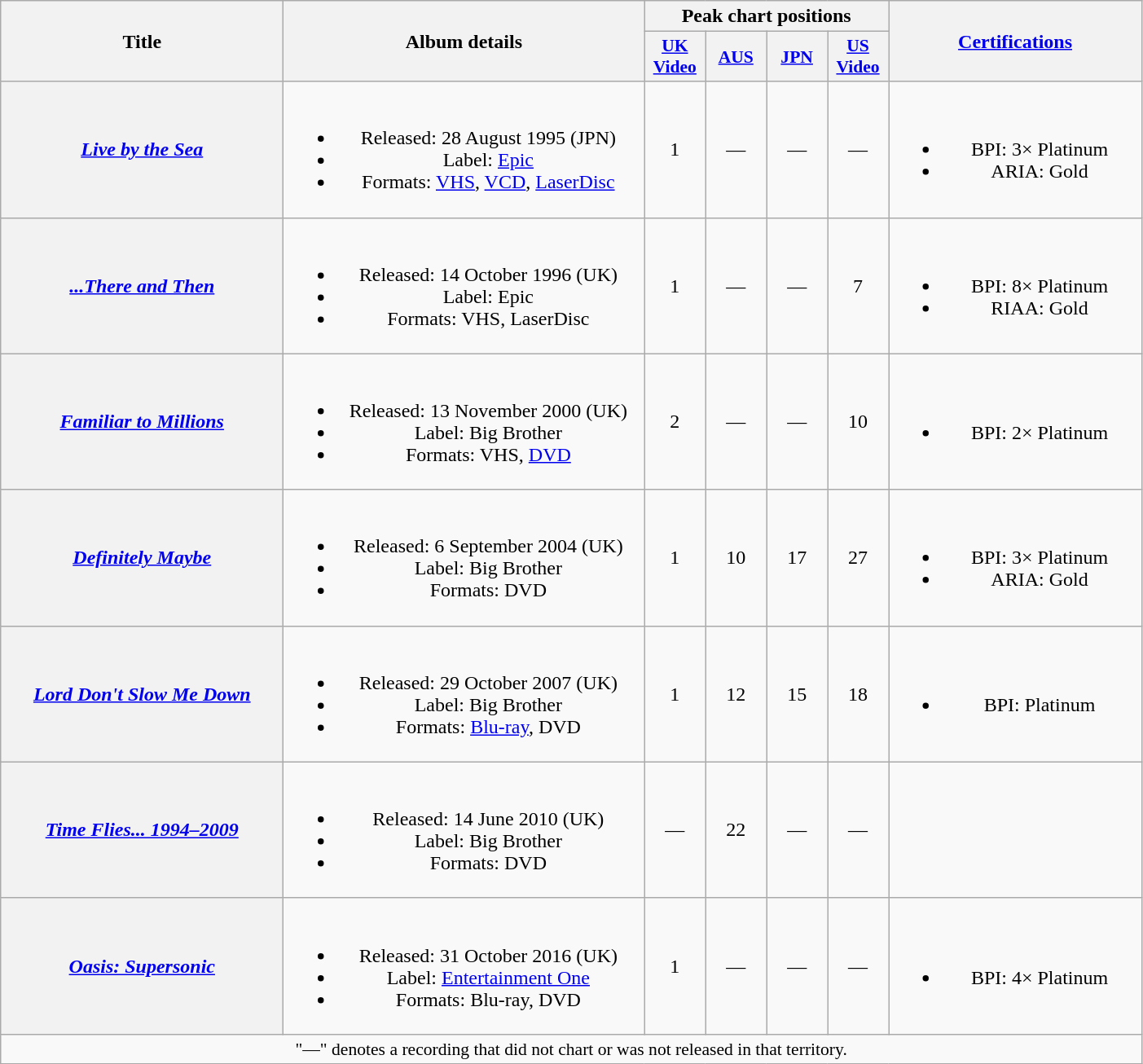<table class="wikitable plainrowheaders" style="text-align:center;">
<tr>
<th scope="col" rowspan="2" style="width:14em;">Title</th>
<th scope="col" rowspan="2" style="width:18em;">Album details</th>
<th scope="col" colspan="4">Peak chart positions</th>
<th scope="col" rowspan="2" style="width:12.5em;"><a href='#'>Certifications</a></th>
</tr>
<tr>
<th scope="col" style="width:3em;font-size:90%;"><a href='#'>UK<br>Video</a><br></th>
<th scope="col" style="width:3em;font-size:90%;"><a href='#'>AUS</a><br></th>
<th scope="col" style="width:3em;font-size:90%;"><a href='#'>JPN</a><br></th>
<th scope="col" style="width:3em;font-size:90%;"><a href='#'>US<br>Video</a><br></th>
</tr>
<tr>
<th scope="row"><em><a href='#'>Live by the Sea</a></em></th>
<td><br><ul><li>Released: 28 August 1995 <span>(JPN)</span></li><li>Label: <a href='#'>Epic</a></li><li>Formats: <a href='#'>VHS</a>, <a href='#'>VCD</a>, <a href='#'>LaserDisc</a></li></ul></td>
<td>1</td>
<td>—</td>
<td>—</td>
<td>—</td>
<td><br><ul><li>BPI: 3× Platinum</li><li>ARIA: Gold</li></ul></td>
</tr>
<tr>
<th scope="row"><em><a href='#'>...There and Then</a></em></th>
<td><br><ul><li>Released: 14 October 1996 <span>(UK)</span></li><li>Label: Epic</li><li>Formats: VHS, LaserDisc</li></ul></td>
<td>1</td>
<td>—</td>
<td>—</td>
<td>7</td>
<td><br><ul><li>BPI: 8× Platinum</li><li>RIAA: Gold</li></ul></td>
</tr>
<tr>
<th scope="row"><em><a href='#'>Familiar to Millions</a></em></th>
<td><br><ul><li>Released: 13 November 2000 <span>(UK)</span></li><li>Label: Big Brother</li><li>Formats: VHS, <a href='#'>DVD</a></li></ul></td>
<td>2</td>
<td>—</td>
<td>—</td>
<td>10</td>
<td><br><ul><li>BPI: 2× Platinum</li></ul></td>
</tr>
<tr>
<th scope="row"><em><a href='#'>Definitely Maybe</a></em></th>
<td><br><ul><li>Released: 6 September 2004 <span>(UK)</span></li><li>Label: Big Brother</li><li>Formats: DVD</li></ul></td>
<td>1</td>
<td>10</td>
<td>17</td>
<td>27</td>
<td><br><ul><li>BPI: 3× Platinum</li><li>ARIA: Gold</li></ul></td>
</tr>
<tr>
<th scope="row"><em><a href='#'>Lord Don't Slow Me Down</a></em></th>
<td><br><ul><li>Released: 29 October 2007 <span>(UK)</span></li><li>Label: Big Brother</li><li>Formats: <a href='#'>Blu-ray</a>, DVD</li></ul></td>
<td>1</td>
<td>12</td>
<td>15</td>
<td>18</td>
<td><br><ul><li>BPI: Platinum</li></ul></td>
</tr>
<tr>
<th scope="row"><em><a href='#'>Time Flies... 1994–2009</a></em></th>
<td><br><ul><li>Released: 14 June 2010 <span>(UK)</span></li><li>Label: Big Brother</li><li>Formats: DVD</li></ul></td>
<td>—</td>
<td>22</td>
<td>—</td>
<td>—</td>
<td></td>
</tr>
<tr>
<th scope="row"><em><a href='#'>Oasis: Supersonic</a></em></th>
<td><br><ul><li>Released: 31 October 2016 <span>(UK)</span></li><li>Label: <a href='#'>Entertainment One</a></li><li>Formats: Blu-ray, DVD</li></ul></td>
<td>1</td>
<td>—</td>
<td>—</td>
<td>—</td>
<td><br><ul><li>BPI: 4× Platinum</li></ul></td>
</tr>
<tr>
<td colspan="7" style="font-size:90%">"—" denotes a recording that did not chart or was not released in that territory.</td>
</tr>
</table>
